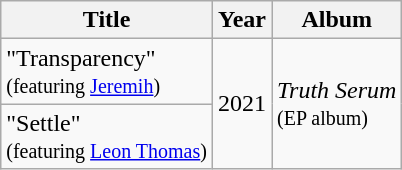<table class="wikitable">
<tr>
<th>Title</th>
<th>Year</th>
<th>Album</th>
</tr>
<tr>
<td>"Transparency"<br><small>(featuring <a href='#'>Jeremih</a>)</small></td>
<td rowspan="2">2021</td>
<td rowspan="2"><em>Truth Serum</em><br><small>(EP album)</small></td>
</tr>
<tr>
<td>"Settle"<br><small>(featuring <a href='#'>Leon Thomas</a>)</small></td>
</tr>
</table>
